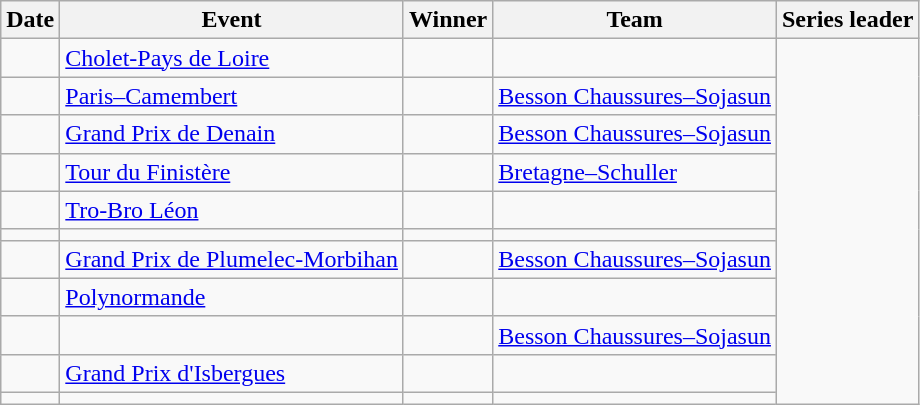<table class="wikitable sortable">
<tr>
<th>Date</th>
<th>Event</th>
<th>Winner</th>
<th>Team</th>
<th class="unsortable">Series leader</th>
</tr>
<tr>
<td></td>
<td><a href='#'>Cholet-Pays de Loire</a></td>
<td></td>
<td></td>
<td rowspan="11"></td>
</tr>
<tr>
<td></td>
<td><a href='#'>Paris–Camembert</a></td>
<td></td>
<td><a href='#'>Besson Chaussures–Sojasun</a></td>
</tr>
<tr>
<td></td>
<td><a href='#'>Grand Prix de Denain</a></td>
<td></td>
<td><a href='#'>Besson Chaussures–Sojasun</a></td>
</tr>
<tr>
<td></td>
<td><a href='#'>Tour du Finistère</a></td>
<td></td>
<td><a href='#'>Bretagne–Schuller</a></td>
</tr>
<tr>
<td></td>
<td><a href='#'>Tro-Bro Léon</a></td>
<td></td>
<td></td>
</tr>
<tr>
<td></td>
<td></td>
<td></td>
<td></td>
</tr>
<tr>
<td></td>
<td><a href='#'>Grand Prix de Plumelec-Morbihan</a></td>
<td></td>
<td><a href='#'>Besson Chaussures–Sojasun</a></td>
</tr>
<tr>
<td></td>
<td><a href='#'>Polynormande</a></td>
<td></td>
<td></td>
</tr>
<tr>
<td></td>
<td></td>
<td></td>
<td><a href='#'>Besson Chaussures–Sojasun</a></td>
</tr>
<tr>
<td></td>
<td><a href='#'>Grand Prix d'Isbergues</a></td>
<td></td>
<td></td>
</tr>
<tr>
<td></td>
<td></td>
<td></td>
<td></td>
</tr>
</table>
